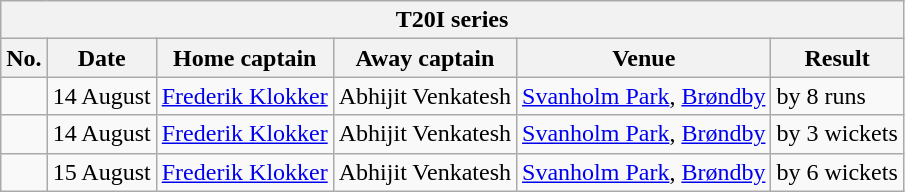<table class="wikitable">
<tr>
<th colspan="9">T20I series</th>
</tr>
<tr>
<th>No.</th>
<th>Date</th>
<th>Home captain</th>
<th>Away captain</th>
<th>Venue</th>
<th>Result</th>
</tr>
<tr>
<td></td>
<td>14 August</td>
<td><a href='#'>Frederik Klokker</a></td>
<td>Abhijit Venkatesh</td>
<td><a href='#'>Svanholm Park</a>, <a href='#'>Brøndby</a></td>
<td> by 8 runs</td>
</tr>
<tr>
<td></td>
<td>14 August</td>
<td><a href='#'>Frederik Klokker</a></td>
<td>Abhijit Venkatesh</td>
<td><a href='#'>Svanholm Park</a>, <a href='#'>Brøndby</a></td>
<td> by 3 wickets</td>
</tr>
<tr>
<td></td>
<td>15 August</td>
<td><a href='#'>Frederik Klokker</a></td>
<td>Abhijit Venkatesh</td>
<td><a href='#'>Svanholm Park</a>, <a href='#'>Brøndby</a></td>
<td> by 6 wickets</td>
</tr>
</table>
